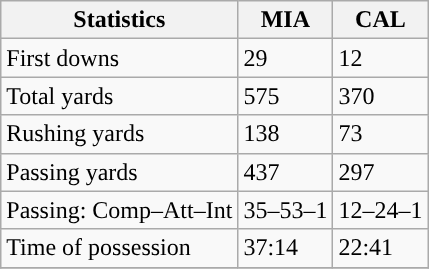<table class="wikitable" style="float: left;">
<tr>
<th>Statistics</th>
<th>MIA</th>
<th>CAL</th>
</tr>
<tr>
<td>First downs</td>
<td>29</td>
<td>12</td>
</tr>
<tr>
<td>Total yards</td>
<td>575</td>
<td>370</td>
</tr>
<tr>
<td>Rushing yards</td>
<td>138</td>
<td>73</td>
</tr>
<tr>
<td>Passing yards</td>
<td>437</td>
<td>297</td>
</tr>
<tr>
<td>Passing: Comp–Att–Int</td>
<td>35–53–1</td>
<td>12–24–1</td>
</tr>
<tr>
<td>Time of possession</td>
<td>37:14</td>
<td>22:41</td>
</tr>
<tr>
</tr>
</table>
